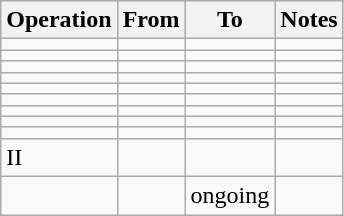<table class="wikitable sortable">
<tr>
<th>Operation</th>
<th>From</th>
<th>To</th>
<th>Notes</th>
</tr>
<tr>
<td></td>
<td align=right></td>
<td align=right></td>
<td></td>
</tr>
<tr>
<td></td>
<td align=right></td>
<td align=right></td>
<td></td>
</tr>
<tr>
<td></td>
<td align=right></td>
<td align=right></td>
<td></td>
</tr>
<tr>
<td></td>
<td align=right></td>
<td align=right></td>
<td></td>
</tr>
<tr>
<td></td>
<td align=right></td>
<td align=right></td>
<td></td>
</tr>
<tr>
<td></td>
<td align=right></td>
<td align=right></td>
<td></td>
</tr>
<tr>
<td></td>
<td align=right></td>
<td align=right></td>
<td></td>
</tr>
<tr>
<td></td>
<td align=right></td>
<td align=right></td>
<td></td>
</tr>
<tr>
<td></td>
<td align=right></td>
<td align=right></td>
<td></td>
</tr>
<tr>
<td> II</td>
<td align=right></td>
<td align=right></td>
<td></td>
</tr>
<tr>
<td></td>
<td align=right></td>
<td align=right>ongoing</td>
<td></td>
</tr>
</table>
